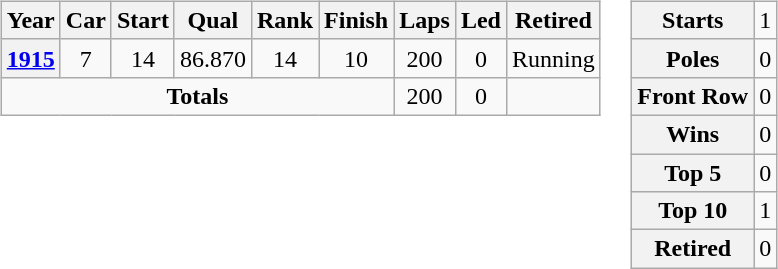<table>
<tr valign=top>
<td><br><table class="wikitable" style="text-align:center">
<tr>
<th>Year</th>
<th>Car</th>
<th>Start</th>
<th>Qual</th>
<th>Rank</th>
<th>Finish</th>
<th>Laps</th>
<th>Led</th>
<th>Retired</th>
</tr>
<tr>
<th><a href='#'>1915</a></th>
<td>7</td>
<td>14</td>
<td>86.870</td>
<td>14</td>
<td>10</td>
<td>200</td>
<td>0</td>
<td>Running</td>
</tr>
<tr>
<td colspan=6><strong>Totals</strong></td>
<td>200</td>
<td>0</td>
<td></td>
</tr>
</table>
</td>
<td><br><table class="wikitable" style="text-align:center">
<tr>
<th>Starts</th>
<td>1</td>
</tr>
<tr>
<th>Poles</th>
<td>0</td>
</tr>
<tr>
<th>Front Row</th>
<td>0</td>
</tr>
<tr>
<th>Wins</th>
<td>0</td>
</tr>
<tr>
<th>Top 5</th>
<td>0</td>
</tr>
<tr>
<th>Top 10</th>
<td>1</td>
</tr>
<tr>
<th>Retired</th>
<td>0</td>
</tr>
</table>
</td>
</tr>
</table>
